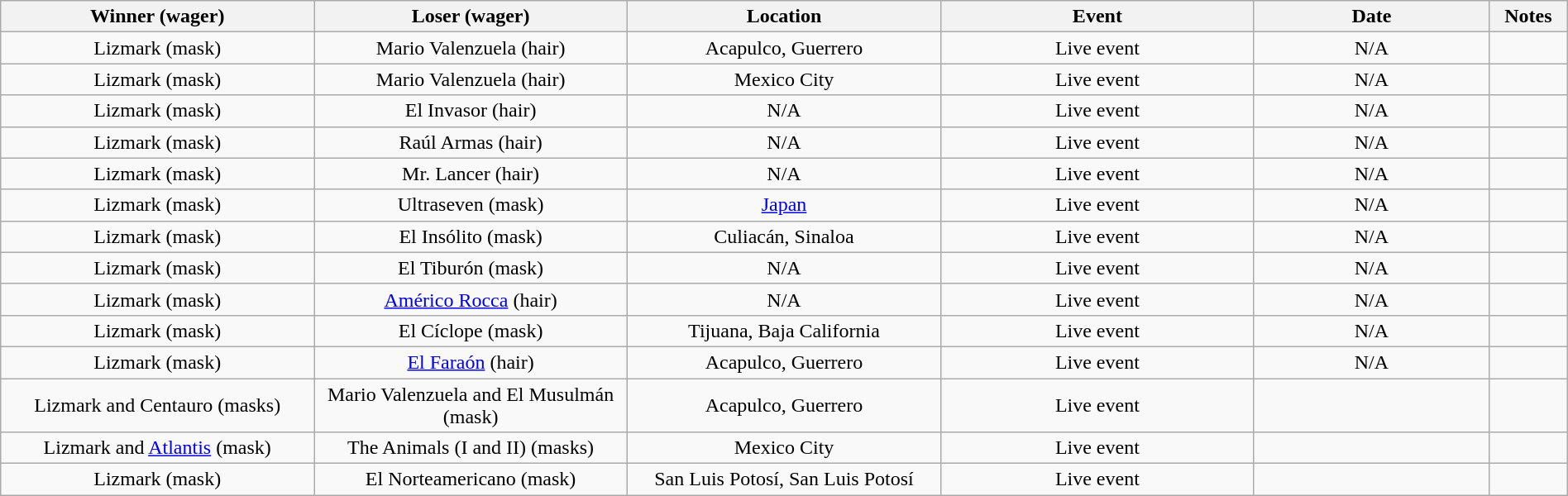<table class="wikitable sortable" width=100%  style="text-align: center">
<tr>
<th width=20% scope="col">Winner (wager)</th>
<th width=20% scope="col">Loser (wager)</th>
<th width=20% scope="col">Location</th>
<th width=20% scope="col">Event</th>
<th width=15% scope="col">Date</th>
<th class="unsortable" width=5% scope="col">Notes</th>
</tr>
<tr>
<td>Lizmark (mask)</td>
<td>Mario Valenzuela (hair)</td>
<td>Acapulco, Guerrero</td>
<td>Live event</td>
<td>N/A</td>
<td></td>
</tr>
<tr>
<td>Lizmark (mask)</td>
<td>Mario Valenzuela (hair)</td>
<td>Mexico City</td>
<td>Live event</td>
<td>N/A</td>
<td></td>
</tr>
<tr>
<td>Lizmark (mask)</td>
<td>El Invasor (hair)</td>
<td>N/A</td>
<td>Live event</td>
<td>N/A</td>
<td></td>
</tr>
<tr>
<td>Lizmark (mask)</td>
<td>Raúl Armas (hair)</td>
<td>N/A</td>
<td>Live event</td>
<td>N/A</td>
<td></td>
</tr>
<tr>
<td>Lizmark (mask)</td>
<td>Mr. Lancer (hair)</td>
<td>N/A</td>
<td>Live event</td>
<td>N/A</td>
<td></td>
</tr>
<tr>
<td>Lizmark (mask)</td>
<td>Ultraseven (mask)</td>
<td><a href='#'>Japan</a></td>
<td>Live event</td>
<td>N/A</td>
<td></td>
</tr>
<tr>
<td>Lizmark (mask)</td>
<td>El Insólito (mask)</td>
<td>Culiacán, Sinaloa</td>
<td>Live event</td>
<td>N/A</td>
<td></td>
</tr>
<tr>
<td>Lizmark (mask)</td>
<td>El Tiburón (mask)</td>
<td>N/A</td>
<td>Live event</td>
<td>N/A</td>
<td></td>
</tr>
<tr>
<td>Lizmark (mask)</td>
<td><a href='#'>Américo Rocca</a> (hair)</td>
<td>N/A</td>
<td>Live event</td>
<td>N/A</td>
<td></td>
</tr>
<tr>
<td>Lizmark (mask)</td>
<td>El Cíclope (mask)</td>
<td>Tijuana, Baja California</td>
<td>Live event</td>
<td>N/A</td>
<td></td>
</tr>
<tr>
<td>Lizmark (mask)</td>
<td><a href='#'>El Faraón</a> (hair)</td>
<td>Acapulco, Guerrero</td>
<td>Live event</td>
<td>N/A</td>
<td></td>
</tr>
<tr>
<td>Lizmark and Centauro (masks)</td>
<td>Mario Valenzuela and El Musulmán (mask)</td>
<td>Acapulco, Guerrero</td>
<td>Live event</td>
<td></td>
<td></td>
</tr>
<tr>
<td>Lizmark and <a href='#'>Atlantis</a> (mask)</td>
<td>The Animals (I and II) (masks)</td>
<td>Mexico City</td>
<td>Live event</td>
<td></td>
<td></td>
</tr>
<tr>
<td>Lizmark (mask)</td>
<td>El Norteamericano (mask)</td>
<td>San Luis Potosí, San Luis Potosí</td>
<td>Live event</td>
<td></td>
<td></td>
</tr>
</table>
